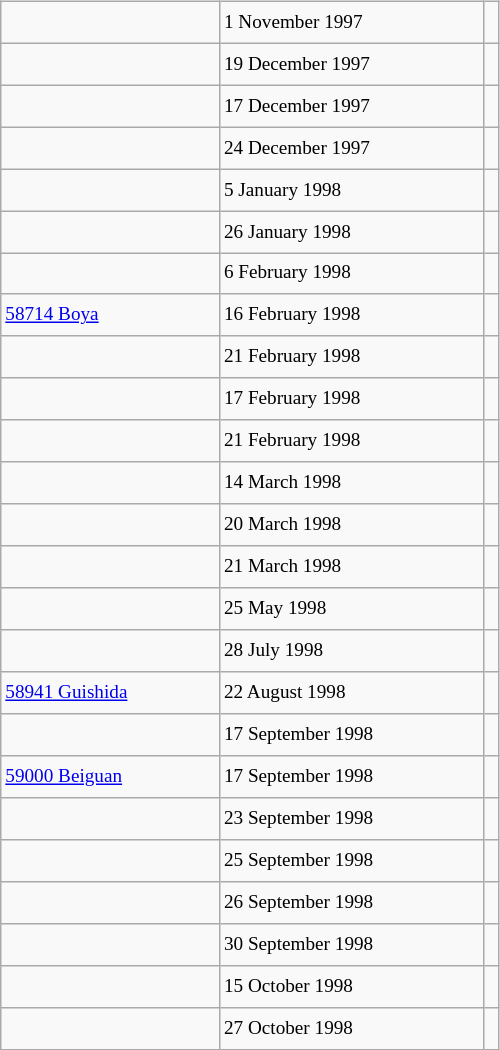<table class="wikitable" style="font-size: 80%; float: left; width: 26em; margin-right: 1em; height: 700px">
<tr>
<td></td>
<td>1 November 1997</td>
<td></td>
</tr>
<tr>
<td></td>
<td>19 December 1997</td>
<td></td>
</tr>
<tr>
<td></td>
<td>17 December 1997</td>
<td></td>
</tr>
<tr>
<td></td>
<td>24 December 1997</td>
<td></td>
</tr>
<tr>
<td></td>
<td>5 January 1998</td>
<td></td>
</tr>
<tr>
<td></td>
<td>26 January 1998</td>
<td></td>
</tr>
<tr>
<td></td>
<td>6 February 1998</td>
<td></td>
</tr>
<tr>
<td><a href='#'>58714 Boya</a></td>
<td>16 February 1998</td>
<td></td>
</tr>
<tr>
<td></td>
<td>21 February 1998</td>
<td></td>
</tr>
<tr>
<td></td>
<td>17 February 1998</td>
<td></td>
</tr>
<tr>
<td></td>
<td>21 February 1998</td>
<td></td>
</tr>
<tr>
<td></td>
<td>14 March 1998</td>
<td></td>
</tr>
<tr>
<td></td>
<td>20 March 1998</td>
<td></td>
</tr>
<tr>
<td></td>
<td>21 March 1998</td>
<td></td>
</tr>
<tr>
<td></td>
<td>25 May 1998</td>
<td></td>
</tr>
<tr>
<td></td>
<td>28 July 1998</td>
<td></td>
</tr>
<tr>
<td><a href='#'>58941 Guishida</a></td>
<td>22 August 1998</td>
<td></td>
</tr>
<tr>
<td></td>
<td>17 September 1998</td>
<td></td>
</tr>
<tr>
<td><a href='#'>59000 Beiguan</a></td>
<td>17 September 1998</td>
<td></td>
</tr>
<tr>
<td></td>
<td>23 September 1998</td>
<td></td>
</tr>
<tr>
<td></td>
<td>25 September 1998</td>
<td></td>
</tr>
<tr>
<td></td>
<td>26 September 1998</td>
<td></td>
</tr>
<tr>
<td></td>
<td>30 September 1998</td>
<td></td>
</tr>
<tr>
<td></td>
<td>15 October 1998</td>
<td></td>
</tr>
<tr>
<td></td>
<td>27 October 1998</td>
<td></td>
</tr>
</table>
